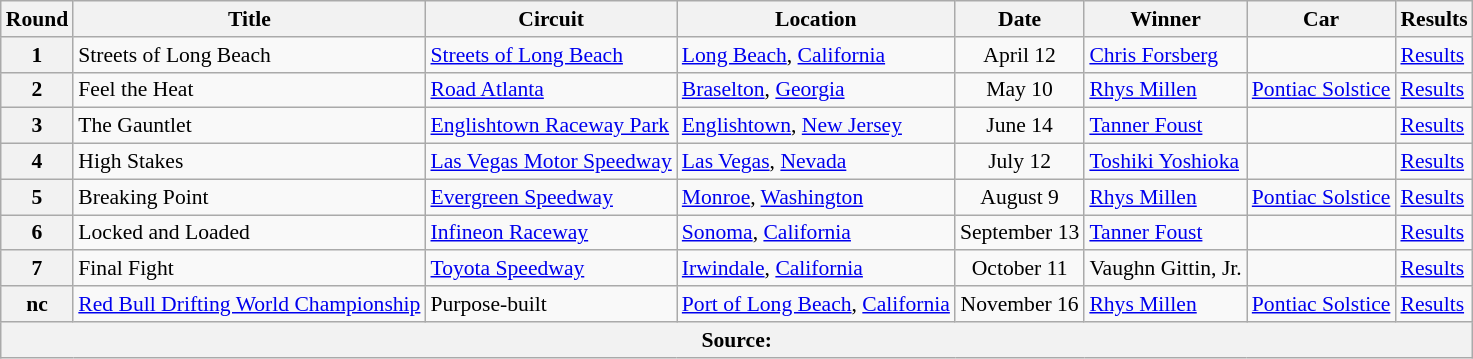<table class="wikitable" style="font-size: 90%;">
<tr>
<th>Round</th>
<th>Title</th>
<th>Circuit</th>
<th>Location</th>
<th>Date</th>
<th>Winner</th>
<th>Car</th>
<th>Results</th>
</tr>
<tr>
<th>1</th>
<td>Streets of Long Beach</td>
<td><a href='#'>Streets of Long Beach</a></td>
<td><a href='#'>Long Beach</a>, <a href='#'>California</a></td>
<td align="center">April 12</td>
<td> <a href='#'>Chris Forsberg</a></td>
<td></td>
<td><a href='#'>Results</a></td>
</tr>
<tr>
<th>2</th>
<td>Feel the Heat</td>
<td><a href='#'>Road Atlanta</a></td>
<td><a href='#'>Braselton</a>, <a href='#'>Georgia</a></td>
<td align="center">May 10</td>
<td> <a href='#'>Rhys Millen</a></td>
<td> <a href='#'>Pontiac Solstice</a></td>
<td><a href='#'>Results</a></td>
</tr>
<tr>
<th>3</th>
<td>The Gauntlet</td>
<td><a href='#'>Englishtown Raceway Park</a></td>
<td><a href='#'>Englishtown</a>, <a href='#'>New Jersey</a></td>
<td align="center">June 14</td>
<td> <a href='#'>Tanner Foust</a></td>
<td></td>
<td><a href='#'>Results</a></td>
</tr>
<tr>
<th>4</th>
<td>High Stakes</td>
<td><a href='#'>Las Vegas Motor Speedway</a></td>
<td><a href='#'>Las Vegas</a>, <a href='#'>Nevada</a></td>
<td align="center">July 12</td>
<td> <a href='#'>Toshiki Yoshioka</a></td>
<td></td>
<td><a href='#'>Results</a></td>
</tr>
<tr>
<th>5</th>
<td>Breaking Point</td>
<td><a href='#'>Evergreen Speedway</a></td>
<td><a href='#'>Monroe</a>, <a href='#'>Washington</a></td>
<td align="center">August 9</td>
<td> <a href='#'>Rhys Millen</a></td>
<td> <a href='#'>Pontiac Solstice</a></td>
<td><a href='#'>Results</a></td>
</tr>
<tr>
<th>6</th>
<td>Locked and Loaded</td>
<td><a href='#'>Infineon Raceway</a></td>
<td><a href='#'>Sonoma</a>, <a href='#'>California</a></td>
<td align="center">September 13</td>
<td> <a href='#'>Tanner Foust</a></td>
<td></td>
<td><a href='#'>Results</a></td>
</tr>
<tr>
<th>7</th>
<td>Final Fight</td>
<td><a href='#'>Toyota Speedway</a></td>
<td><a href='#'>Irwindale</a>, <a href='#'>California</a></td>
<td align="center">October 11</td>
<td> Vaughn Gittin, Jr.</td>
<td></td>
<td><a href='#'>Results</a></td>
</tr>
<tr>
<th>nc</th>
<td><a href='#'>Red Bull Drifting World Championship</a></td>
<td>Purpose-built</td>
<td><a href='#'>Port of Long Beach</a>, <a href='#'>California</a></td>
<td align="center">November 16</td>
<td> <a href='#'>Rhys Millen</a></td>
<td> <a href='#'>Pontiac Solstice</a></td>
<td><a href='#'>Results</a></td>
</tr>
<tr>
<th colspan=8>Source:</th>
</tr>
</table>
